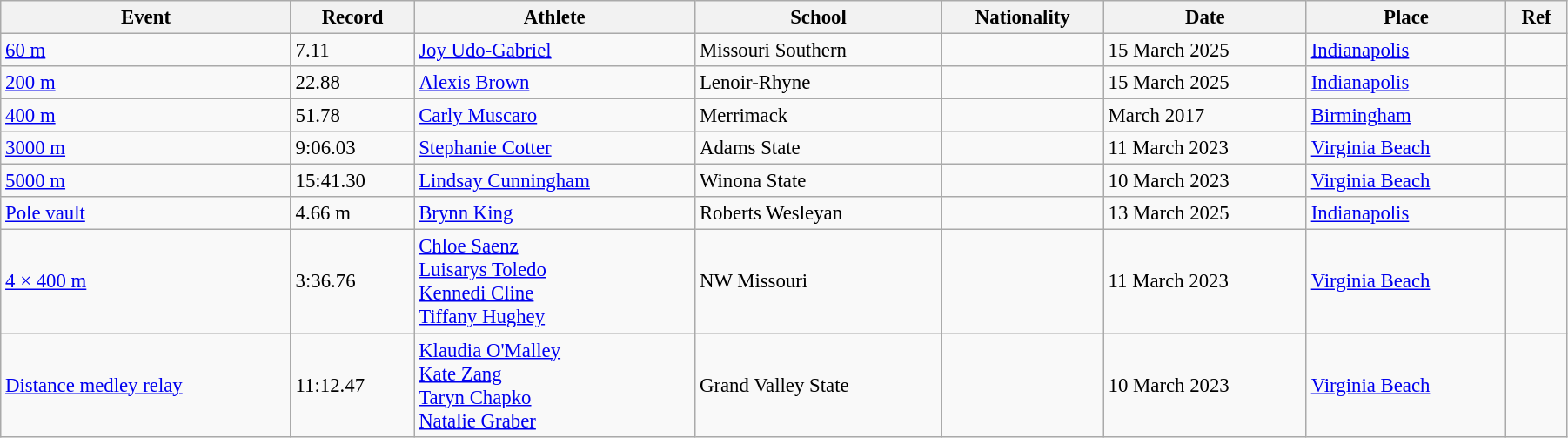<table class="wikitable" style="font-size:95%; width: 95%;">
<tr>
<th>Event</th>
<th>Record</th>
<th>Athlete</th>
<th>School</th>
<th>Nationality</th>
<th>Date</th>
<th>Place</th>
<th>Ref</th>
</tr>
<tr>
<td><a href='#'>60 m</a></td>
<td>7.11</td>
<td><a href='#'>Joy Udo-Gabriel</a></td>
<td>Missouri Southern</td>
<td></td>
<td>15 March 2025</td>
<td><a href='#'>Indianapolis</a></td>
<td></td>
</tr>
<tr>
<td><a href='#'>200 m</a></td>
<td>22.88</td>
<td><a href='#'>Alexis Brown</a></td>
<td>Lenoir-Rhyne</td>
<td></td>
<td>15 March 2025</td>
<td><a href='#'>Indianapolis</a></td>
<td></td>
</tr>
<tr>
<td><a href='#'>400 m</a></td>
<td>51.78</td>
<td><a href='#'>Carly Muscaro</a></td>
<td>Merrimack</td>
<td></td>
<td>March 2017</td>
<td><a href='#'>Birmingham</a></td>
<td></td>
</tr>
<tr>
<td><a href='#'>3000 m</a></td>
<td>9:06.03</td>
<td><a href='#'>Stephanie Cotter</a></td>
<td>Adams State</td>
<td></td>
<td>11 March 2023</td>
<td><a href='#'>Virginia Beach</a></td>
<td></td>
</tr>
<tr>
<td><a href='#'>5000 m</a></td>
<td>15:41.30</td>
<td><a href='#'>Lindsay Cunningham</a></td>
<td>Winona State</td>
<td></td>
<td>10 March 2023</td>
<td><a href='#'>Virginia Beach</a></td>
<td></td>
</tr>
<tr>
<td><a href='#'>Pole vault</a></td>
<td>4.66 m</td>
<td><a href='#'>Brynn King</a></td>
<td>Roberts Wesleyan</td>
<td></td>
<td>13 March 2025</td>
<td><a href='#'>Indianapolis</a></td>
<td></td>
</tr>
<tr>
<td><a href='#'>4 × 400 m</a></td>
<td>3:36.76</td>
<td><a href='#'>Chloe Saenz</a><br><a href='#'>Luisarys Toledo</a><br><a href='#'>Kennedi Cline</a><br><a href='#'>Tiffany Hughey</a></td>
<td>NW Missouri</td>
<td></td>
<td>11 March 2023</td>
<td><a href='#'>Virginia Beach</a></td>
<td></td>
</tr>
<tr>
<td><a href='#'>Distance medley relay</a></td>
<td>11:12.47</td>
<td><a href='#'>Klaudia O'Malley</a><br><a href='#'>Kate Zang</a><br><a href='#'>Taryn Chapko</a><br><a href='#'>Natalie Graber</a></td>
<td>Grand Valley State</td>
<td></td>
<td>10 March 2023</td>
<td><a href='#'>Virginia Beach</a></td>
<td></td>
</tr>
</table>
